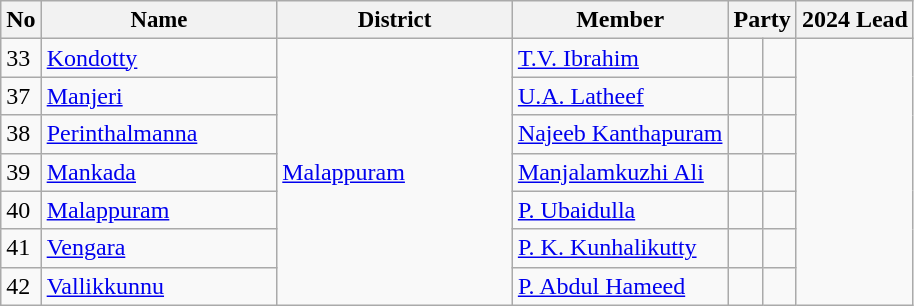<table class="wikitable sortable">
<tr align="center">
<th>No</th>
<th style="width:150px; font-size:95%;">Name</th>
<th style="width:150px; font-size:95%;">District</th>
<th>Member</th>
<th colspan=2>Party</th>
<th colspan=2>2024 Lead</th>
</tr>
<tr>
<td>33</td>
<td><a href='#'>Kondotty</a></td>
<td rowspan="7"><a href='#'>Malappuram</a></td>
<td><a href='#'>T.V. Ibrahim</a></td>
<td></td>
<td></td>
</tr>
<tr>
<td>37</td>
<td><a href='#'>Manjeri</a></td>
<td><a href='#'>U.A. Latheef</a></td>
<td></td>
<td></td>
</tr>
<tr>
<td>38</td>
<td><a href='#'>Perinthalmanna</a></td>
<td><a href='#'>Najeeb Kanthapuram</a></td>
<td></td>
<td></td>
</tr>
<tr>
<td>39</td>
<td><a href='#'>Mankada</a></td>
<td><a href='#'>Manjalamkuzhi Ali</a></td>
<td></td>
<td></td>
</tr>
<tr>
<td>40</td>
<td><a href='#'>Malappuram</a></td>
<td><a href='#'>P. Ubaidulla</a></td>
<td></td>
<td></td>
</tr>
<tr>
<td>41</td>
<td><a href='#'>Vengara</a></td>
<td><a href='#'>P. K. Kunhalikutty</a></td>
<td></td>
<td></td>
</tr>
<tr>
<td>42</td>
<td><a href='#'>Vallikkunnu</a></td>
<td><a href='#'>P. Abdul Hameed</a></td>
<td></td>
<td></td>
</tr>
</table>
